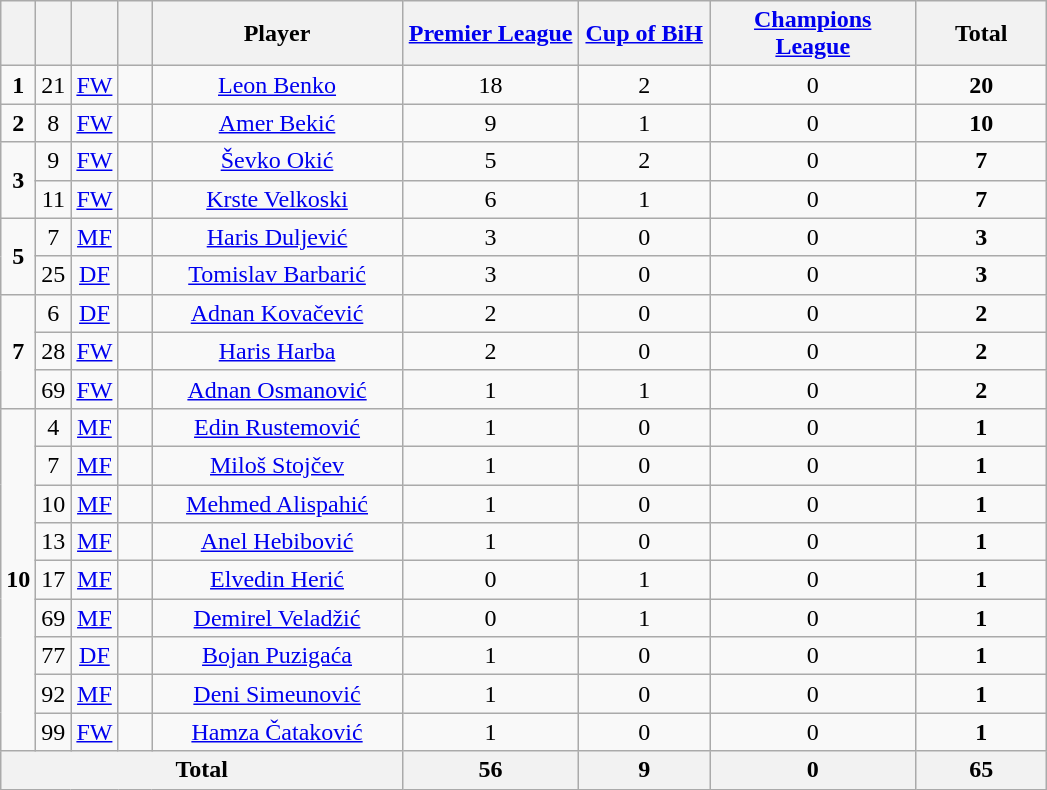<table class="wikitable sortable" style="text-align:center">
<tr>
<th width=15></th>
<th width=15></th>
<th width=15></th>
<th width=15></th>
<th width=160>Player</th>
<th width=110><a href='#'>Premier League</a></th>
<th width=80><a href='#'>Cup of BiH</a></th>
<th width=130><a href='#'>Champions League</a></th>
<th width=80>Total</th>
</tr>
<tr>
<td><strong>1</strong></td>
<td>21</td>
<td><a href='#'>FW</a></td>
<td></td>
<td><a href='#'>Leon Benko</a></td>
<td>18 </td>
<td>2 </td>
<td>0 </td>
<td><strong>20</strong> </td>
</tr>
<tr>
<td><strong>2</strong></td>
<td>8</td>
<td><a href='#'>FW</a></td>
<td></td>
<td><a href='#'>Amer Bekić</a></td>
<td>9 </td>
<td>1 </td>
<td>0 </td>
<td><strong>10</strong> </td>
</tr>
<tr>
<td rowspan=2><strong>3</strong></td>
<td>9</td>
<td><a href='#'>FW</a></td>
<td></td>
<td><a href='#'>Ševko Okić</a></td>
<td>5 </td>
<td>2 </td>
<td>0 </td>
<td><strong>7</strong> </td>
</tr>
<tr>
<td>11</td>
<td><a href='#'>FW</a></td>
<td></td>
<td><a href='#'>Krste Velkoski</a></td>
<td>6 </td>
<td>1 </td>
<td>0 </td>
<td><strong>7</strong> </td>
</tr>
<tr>
<td rowspan=2><strong>5</strong></td>
<td>7</td>
<td><a href='#'>MF</a></td>
<td></td>
<td><a href='#'>Haris Duljević</a></td>
<td>3 </td>
<td>0 </td>
<td>0 </td>
<td><strong>3</strong> </td>
</tr>
<tr>
<td>25</td>
<td><a href='#'>DF</a></td>
<td></td>
<td><a href='#'>Tomislav Barbarić</a></td>
<td>3 </td>
<td>0 </td>
<td>0 </td>
<td><strong>3</strong> </td>
</tr>
<tr>
<td rowspan=3><strong>7</strong></td>
<td>6</td>
<td><a href='#'>DF</a></td>
<td></td>
<td><a href='#'>Adnan Kovačević</a></td>
<td>2 </td>
<td>0 </td>
<td>0 </td>
<td><strong>2</strong> </td>
</tr>
<tr>
<td>28</td>
<td><a href='#'>FW</a></td>
<td></td>
<td><a href='#'>Haris Harba</a></td>
<td>2 </td>
<td>0 </td>
<td>0 </td>
<td><strong>2</strong> </td>
</tr>
<tr>
<td>69</td>
<td><a href='#'>FW</a></td>
<td></td>
<td><a href='#'>Adnan Osmanović</a></td>
<td>1 </td>
<td>1 </td>
<td>0 </td>
<td><strong>2</strong> </td>
</tr>
<tr>
<td rowspan=9><strong>10</strong></td>
<td>4</td>
<td><a href='#'>MF</a></td>
<td></td>
<td><a href='#'>Edin Rustemović</a></td>
<td>1 </td>
<td>0 </td>
<td>0 </td>
<td><strong>1</strong> </td>
</tr>
<tr>
<td>7</td>
<td><a href='#'>MF</a></td>
<td></td>
<td><a href='#'>Miloš Stojčev</a></td>
<td>1 </td>
<td>0 </td>
<td>0 </td>
<td><strong>1</strong> </td>
</tr>
<tr>
<td>10</td>
<td><a href='#'>MF</a></td>
<td></td>
<td><a href='#'>Mehmed Alispahić</a></td>
<td>1 </td>
<td>0 </td>
<td>0 </td>
<td><strong>1</strong> </td>
</tr>
<tr>
<td>13</td>
<td><a href='#'>MF</a></td>
<td></td>
<td><a href='#'>Anel Hebibović</a></td>
<td>1 </td>
<td>0 </td>
<td>0 </td>
<td><strong>1</strong> </td>
</tr>
<tr>
<td>17</td>
<td><a href='#'>MF</a></td>
<td></td>
<td><a href='#'>Elvedin Herić</a></td>
<td>0 </td>
<td>1 </td>
<td>0 </td>
<td><strong>1</strong> </td>
</tr>
<tr>
<td>69</td>
<td><a href='#'>MF</a></td>
<td></td>
<td><a href='#'>Demirel Veladžić</a></td>
<td>0 </td>
<td>1 </td>
<td>0 </td>
<td><strong>1</strong> </td>
</tr>
<tr>
<td>77</td>
<td><a href='#'>DF</a></td>
<td></td>
<td><a href='#'>Bojan Puzigaća</a></td>
<td>1 </td>
<td>0 </td>
<td>0 </td>
<td><strong>1</strong> </td>
</tr>
<tr>
<td>92</td>
<td><a href='#'>MF</a></td>
<td></td>
<td><a href='#'>Deni Simeunović</a></td>
<td>1 </td>
<td>0 </td>
<td>0 </td>
<td><strong>1</strong> </td>
</tr>
<tr>
<td>99</td>
<td><a href='#'>FW</a></td>
<td></td>
<td><a href='#'>Hamza Čataković</a></td>
<td>1 </td>
<td>0 </td>
<td>0 </td>
<td><strong>1</strong> </td>
</tr>
<tr>
<th colspan=5>Total</th>
<th>56</th>
<th>9</th>
<th>0</th>
<th>65</th>
</tr>
</table>
